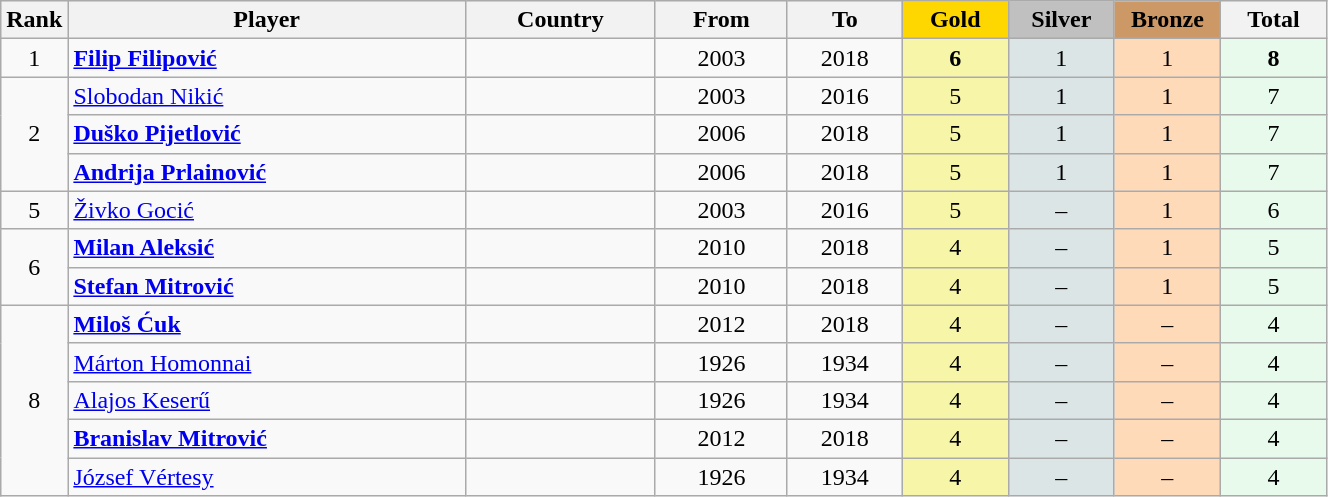<table class="wikitable plainrowheaders" width=70% style="text-align:center;">
<tr style="background-color:#EDEDED;">
<th class="hintergrundfarbe5" style="width:1em">Rank</th>
<th class="hintergrundfarbe5">Player</th>
<th class="hintergrundfarbe5">Country</th>
<th class="hintergrundfarbe5">From</th>
<th class="hintergrundfarbe5">To</th>
<th style="background:    gold; width:8%">Gold</th>
<th style="background:  silver; width:8%">Silver</th>
<th style="background: #CC9966; width:8%">Bronze</th>
<th class="hintergrundfarbe5" style="width:8%">Total</th>
</tr>
<tr>
<td>1</td>
<td align="left"><strong><a href='#'>Filip Filipović</a></strong></td>
<td align="left"><br></td>
<td>2003</td>
<td>2018</td>
<td bgcolor="#F7F6A8"><strong>6</strong></td>
<td bgcolor="#DCE5E5">1</td>
<td bgcolor="#FFDAB9">1</td>
<td bgcolor="#E7FAEC"><strong>8</strong></td>
</tr>
<tr align="center">
<td rowspan="3">2</td>
<td align="left"><a href='#'>Slobodan Nikić</a></td>
<td align="left"><br></td>
<td>2003</td>
<td>2016</td>
<td bgcolor="#F7F6A8">5</td>
<td bgcolor="#DCE5E5">1</td>
<td bgcolor="#FFDAB9">1</td>
<td bgcolor="#E7FAEC">7</td>
</tr>
<tr align="center">
<td align="left"><strong><a href='#'>Duško Pijetlović</a></strong></td>
<td align="left"></td>
<td>2006</td>
<td>2018</td>
<td bgcolor="#F7F6A8">5</td>
<td bgcolor="#DCE5E5">1</td>
<td bgcolor="#FFDAB9">1</td>
<td bgcolor="#E7FAEC">7</td>
</tr>
<tr align="center">
<td align="left"><strong><a href='#'>Andrija Prlainović</a></strong></td>
<td align="left"></td>
<td>2006</td>
<td>2018</td>
<td bgcolor="#F7F6A8">5</td>
<td bgcolor="#DCE5E5">1</td>
<td bgcolor="#FFDAB9">1</td>
<td bgcolor="#E7FAEC">7</td>
</tr>
<tr align="center">
<td>5</td>
<td align="left"><a href='#'>Živko Gocić</a></td>
<td align="left"><br></td>
<td>2003</td>
<td>2016</td>
<td bgcolor="#F7F6A8">5</td>
<td bgcolor="#DCE5E5">–</td>
<td bgcolor="#FFDAB9">1</td>
<td bgcolor="#E7FAEC">6</td>
</tr>
<tr align="center">
<td rowspan="2">6</td>
<td align="left"><strong><a href='#'>Milan Aleksić</a></strong></td>
<td align="left"></td>
<td>2010</td>
<td>2018</td>
<td bgcolor="#F7F6A8">4</td>
<td bgcolor="#DCE5E5">–</td>
<td bgcolor="#FFDAB9">1</td>
<td bgcolor="#E7FAEC">5</td>
</tr>
<tr align="center">
<td align="left"><strong><a href='#'>Stefan Mitrović</a></strong></td>
<td align="left"></td>
<td>2010</td>
<td>2018</td>
<td bgcolor="#F7F6A8">4</td>
<td bgcolor="#DCE5E5">–</td>
<td bgcolor="#FFDAB9">1</td>
<td bgcolor="#E7FAEC">5</td>
</tr>
<tr align="center">
<td rowspan="5">8</td>
<td align="left"><strong><a href='#'>Miloš Ćuk</a></strong></td>
<td align="left"></td>
<td>2012</td>
<td>2018</td>
<td bgcolor="#F7F6A8">4</td>
<td bgcolor="#DCE5E5">–</td>
<td bgcolor="#FFDAB9">–</td>
<td bgcolor="#E7FAEC">4</td>
</tr>
<tr align="center">
<td align="left"><a href='#'>Márton Homonnai</a></td>
<td align="left"></td>
<td>1926</td>
<td>1934</td>
<td bgcolor="#F7F6A8">4</td>
<td bgcolor="#DCE5E5">–</td>
<td bgcolor="#FFDAB9">–</td>
<td bgcolor="#E7FAEC">4</td>
</tr>
<tr align="center">
<td align="left"><a href='#'>Alajos Keserű</a></td>
<td align="left"></td>
<td>1926</td>
<td>1934</td>
<td bgcolor="#F7F6A8">4</td>
<td bgcolor="#DCE5E5">–</td>
<td bgcolor="#FFDAB9">–</td>
<td bgcolor="#E7FAEC">4</td>
</tr>
<tr align="center">
<td align="left"><strong><a href='#'>Branislav Mitrović</a></strong></td>
<td align="left"></td>
<td>2012</td>
<td>2018</td>
<td bgcolor="#F7F6A8">4</td>
<td bgcolor="#DCE5E5">–</td>
<td bgcolor="#FFDAB9">–</td>
<td bgcolor="#E7FAEC">4</td>
</tr>
<tr align="center">
<td align="left"><a href='#'>József Vértesy</a></td>
<td align="left"></td>
<td>1926</td>
<td>1934</td>
<td bgcolor="#F7F6A8">4</td>
<td bgcolor="#DCE5E5">–</td>
<td bgcolor="#FFDAB9">–</td>
<td bgcolor="#E7FAEC">4</td>
</tr>
</table>
